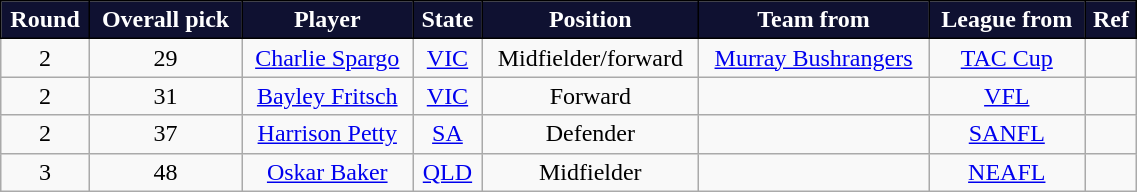<table class="wikitable" style="text-align:center; font-size:100%; width:60%;">
<tr style="color:#FFFFFF;">
<th style="background:#0F1131; border: solid black 1px;">Round</th>
<th style="background:#0F1131; border: solid black 1px;">Overall pick</th>
<th style="background:#0F1131; border: solid black 1px;">Player</th>
<th style="background:#0F1131; border: solid black 1px;">State</th>
<th style="background:#0F1131; border: solid black 1px;">Position</th>
<th style="background:#0F1131; border: solid black 1px;">Team from</th>
<th style="background:#0F1131; border: solid black 1px;">League from</th>
<th style="background:#0F1131; border: solid black 1px;">Ref</th>
</tr>
<tr>
<td>2</td>
<td>29</td>
<td><a href='#'>Charlie Spargo</a></td>
<td><a href='#'>VIC</a></td>
<td>Midfielder/forward</td>
<td><a href='#'>Murray Bushrangers</a></td>
<td><a href='#'>TAC Cup</a></td>
<td></td>
</tr>
<tr>
<td>2</td>
<td>31</td>
<td><a href='#'>Bayley Fritsch</a></td>
<td><a href='#'>VIC</a></td>
<td>Forward</td>
<td></td>
<td><a href='#'>VFL</a></td>
<td></td>
</tr>
<tr>
<td>2</td>
<td>37</td>
<td><a href='#'>Harrison Petty</a></td>
<td><a href='#'>SA</a></td>
<td>Defender</td>
<td></td>
<td><a href='#'>SANFL</a></td>
<td></td>
</tr>
<tr>
<td>3</td>
<td>48</td>
<td><a href='#'>Oskar Baker</a></td>
<td><a href='#'>QLD</a></td>
<td>Midfielder</td>
<td></td>
<td><a href='#'>NEAFL</a></td>
<td></td>
</tr>
</table>
